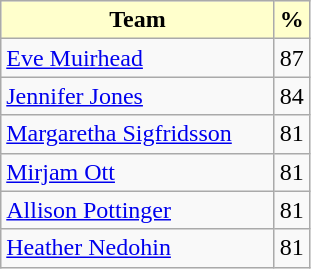<table class="wikitable">
<tr>
<th style="background: #ffffcc; width:175px;">Team</th>
<th style="background: #ffffcc;">%</th>
</tr>
<tr>
<td> <a href='#'>Eve Muirhead</a></td>
<td>87</td>
</tr>
<tr>
<td> <a href='#'>Jennifer Jones</a></td>
<td>84</td>
</tr>
<tr>
<td> <a href='#'>Margaretha Sigfridsson</a></td>
<td>81</td>
</tr>
<tr>
<td> <a href='#'>Mirjam Ott</a></td>
<td>81</td>
</tr>
<tr>
<td> <a href='#'>Allison Pottinger</a></td>
<td>81</td>
</tr>
<tr>
<td> <a href='#'>Heather Nedohin</a></td>
<td>81</td>
</tr>
</table>
